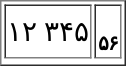<table style="margin:1em auto;" border="1">
<tr size="40">
<td style="text-align:center; background:white; font-size:14pt; color:black;">۱۲  ۳۴۵</td>
<td style="text-align:center; background:white; font-size:10pt; color:black;"><small></small><br><strong>۵۶</strong></td>
</tr>
<tr>
</tr>
</table>
